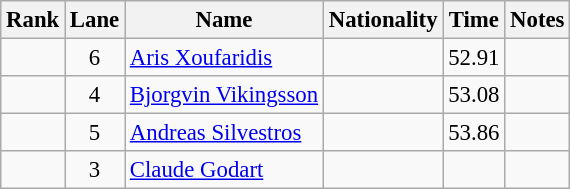<table class="wikitable sortable" style="text-align:center; font-size:95%">
<tr>
<th>Rank</th>
<th>Lane</th>
<th>Name</th>
<th>Nationality</th>
<th>Time</th>
<th>Notes</th>
</tr>
<tr>
<td></td>
<td>6</td>
<td align=left><a href='#'>Aris Xoufaridis</a></td>
<td align=left></td>
<td>52.91</td>
<td></td>
</tr>
<tr>
<td></td>
<td>4</td>
<td align=left><a href='#'>Bjorgvin Vikingsson</a></td>
<td align=left></td>
<td>53.08</td>
<td></td>
</tr>
<tr>
<td></td>
<td>5</td>
<td align=left><a href='#'>Andreas Silvestros</a></td>
<td align=left></td>
<td>53.86</td>
<td></td>
</tr>
<tr>
<td></td>
<td>3</td>
<td align=left><a href='#'>Claude Godart</a></td>
<td align=left></td>
<td></td>
<td></td>
</tr>
</table>
